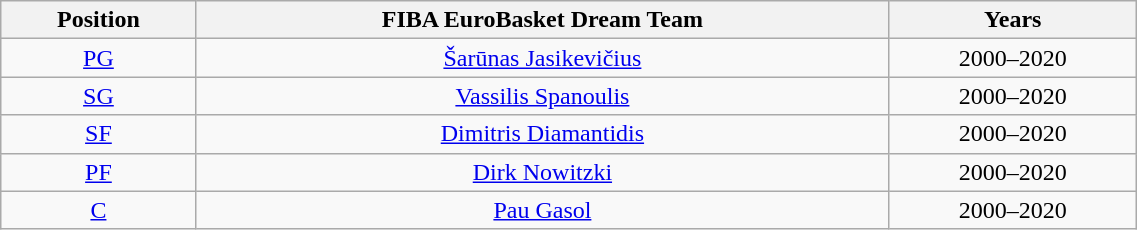<table class="wikitable sortable" style="text-align:center; width: 60%">
<tr>
<th>Position</th>
<th>FIBA EuroBasket Dream Team</th>
<th>Years</th>
</tr>
<tr>
<td><a href='#'>PG</a></td>
<td> <a href='#'>Šarūnas Jasikevičius</a></td>
<td>2000–2020</td>
</tr>
<tr>
<td><a href='#'>SG</a></td>
<td> <a href='#'>Vassilis Spanoulis</a></td>
<td>2000–2020</td>
</tr>
<tr>
<td><a href='#'>SF</a></td>
<td> <a href='#'>Dimitris Diamantidis</a></td>
<td>2000–2020</td>
</tr>
<tr>
<td><a href='#'>PF</a></td>
<td> <a href='#'>Dirk Nowitzki</a></td>
<td>2000–2020</td>
</tr>
<tr>
<td><a href='#'>C</a></td>
<td> <a href='#'>Pau Gasol</a></td>
<td>2000–2020</td>
</tr>
</table>
